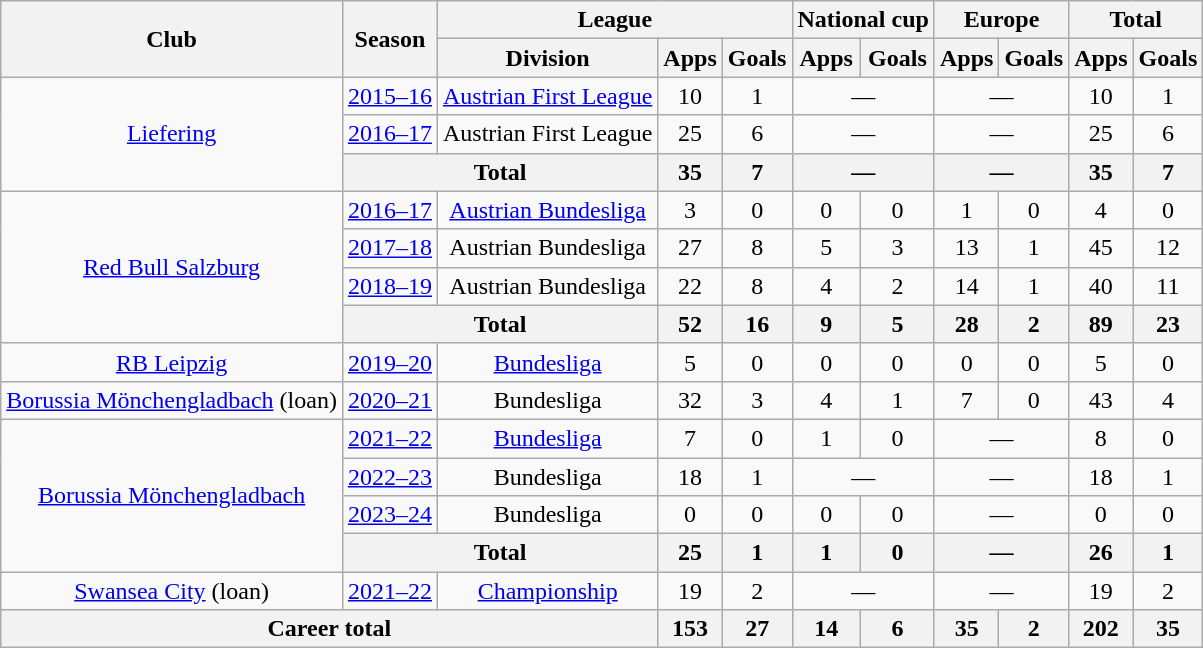<table class="wikitable" style="text-align:center">
<tr>
<th rowspan="2">Club</th>
<th rowspan="2">Season</th>
<th colspan="3">League</th>
<th colspan="2">National cup</th>
<th colspan="2">Europe</th>
<th colspan="2">Total</th>
</tr>
<tr>
<th>Division</th>
<th>Apps</th>
<th>Goals</th>
<th>Apps</th>
<th>Goals</th>
<th>Apps</th>
<th>Goals</th>
<th>Apps</th>
<th>Goals</th>
</tr>
<tr>
<td rowspan="3"><a href='#'>Liefering</a></td>
<td><a href='#'>2015–16</a></td>
<td><a href='#'>Austrian First League</a></td>
<td>10</td>
<td>1</td>
<td colspan="2">—</td>
<td colspan="2">—</td>
<td>10</td>
<td>1</td>
</tr>
<tr>
<td><a href='#'>2016–17</a></td>
<td>Austrian First League</td>
<td>25</td>
<td>6</td>
<td colspan="2">—</td>
<td colspan="2">—</td>
<td>25</td>
<td>6</td>
</tr>
<tr>
<th colspan="2">Total</th>
<th>35</th>
<th>7</th>
<th colspan="2">—</th>
<th colspan="2">—</th>
<th>35</th>
<th>7</th>
</tr>
<tr>
<td rowspan="4"><a href='#'>Red Bull Salzburg</a></td>
<td><a href='#'>2016–17</a></td>
<td><a href='#'>Austrian Bundesliga</a></td>
<td>3</td>
<td>0</td>
<td>0</td>
<td>0</td>
<td>1</td>
<td>0</td>
<td>4</td>
<td>0</td>
</tr>
<tr>
<td><a href='#'>2017–18</a></td>
<td>Austrian Bundesliga</td>
<td>27</td>
<td>8</td>
<td>5</td>
<td>3</td>
<td>13</td>
<td>1</td>
<td>45</td>
<td>12</td>
</tr>
<tr>
<td><a href='#'>2018–19</a></td>
<td>Austrian Bundesliga</td>
<td>22</td>
<td>8</td>
<td>4</td>
<td>2</td>
<td>14</td>
<td>1</td>
<td>40</td>
<td>11</td>
</tr>
<tr>
<th colspan="2">Total</th>
<th>52</th>
<th>16</th>
<th>9</th>
<th>5</th>
<th>28</th>
<th>2</th>
<th>89</th>
<th>23</th>
</tr>
<tr>
<td><a href='#'>RB Leipzig</a></td>
<td><a href='#'>2019–20</a></td>
<td><a href='#'>Bundesliga</a></td>
<td>5</td>
<td>0</td>
<td>0</td>
<td>0</td>
<td>0</td>
<td>0</td>
<td>5</td>
<td>0</td>
</tr>
<tr>
<td><a href='#'>Borussia Mönchengladbach</a> (loan)</td>
<td><a href='#'>2020–21</a></td>
<td>Bundesliga</td>
<td>32</td>
<td>3</td>
<td>4</td>
<td>1</td>
<td>7</td>
<td>0</td>
<td>43</td>
<td>4</td>
</tr>
<tr>
<td rowspan="4"><a href='#'>Borussia Mönchengladbach</a></td>
<td><a href='#'>2021–22</a></td>
<td><a href='#'>Bundesliga</a></td>
<td>7</td>
<td>0</td>
<td>1</td>
<td>0</td>
<td colspan="2">—</td>
<td>8</td>
<td>0</td>
</tr>
<tr>
<td><a href='#'>2022–23</a></td>
<td>Bundesliga</td>
<td>18</td>
<td>1</td>
<td colspan="2">—</td>
<td colspan="2">—</td>
<td>18</td>
<td>1</td>
</tr>
<tr>
<td><a href='#'>2023–24</a></td>
<td>Bundesliga</td>
<td>0</td>
<td>0</td>
<td>0</td>
<td>0</td>
<td colspan="2">—</td>
<td>0</td>
<td>0</td>
</tr>
<tr>
<th colspan="2">Total</th>
<th>25</th>
<th>1</th>
<th>1</th>
<th>0</th>
<th colspan="2">—</th>
<th>26</th>
<th>1</th>
</tr>
<tr>
<td><a href='#'>Swansea City</a> (loan)</td>
<td><a href='#'>2021–22</a></td>
<td><a href='#'>Championship</a></td>
<td>19</td>
<td>2</td>
<td colspan="2">—</td>
<td colspan="2">—</td>
<td>19</td>
<td>2</td>
</tr>
<tr>
<th colspan="3">Career total</th>
<th>153</th>
<th>27</th>
<th>14</th>
<th>6</th>
<th>35</th>
<th>2</th>
<th>202</th>
<th>35</th>
</tr>
</table>
